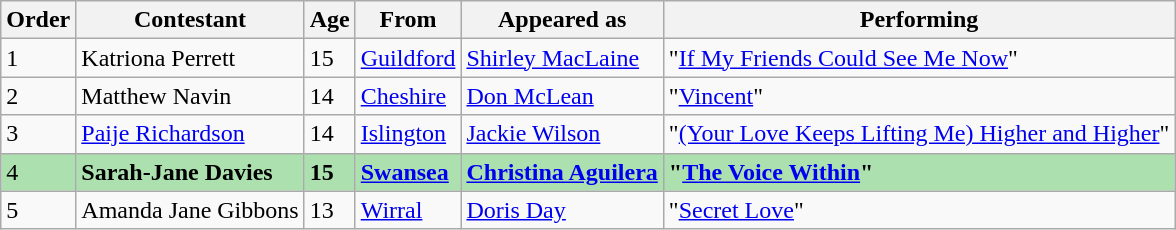<table class="wikitable">
<tr>
<th>Order</th>
<th>Contestant</th>
<th>Age</th>
<th>From</th>
<th>Appeared as</th>
<th>Performing</th>
</tr>
<tr>
<td>1</td>
<td>Katriona Perrett</td>
<td>15</td>
<td><a href='#'>Guildford</a></td>
<td><a href='#'>Shirley MacLaine</a></td>
<td>"<a href='#'>If My Friends Could See Me Now</a>"</td>
</tr>
<tr>
<td>2</td>
<td>Matthew Navin</td>
<td>14</td>
<td><a href='#'>Cheshire</a></td>
<td><a href='#'>Don McLean</a></td>
<td>"<a href='#'>Vincent</a>"</td>
</tr>
<tr>
<td>3</td>
<td><a href='#'>Paije Richardson</a></td>
<td>14</td>
<td><a href='#'>Islington</a></td>
<td><a href='#'>Jackie Wilson</a></td>
<td>"<a href='#'>(Your Love Keeps Lifting Me) Higher and Higher</a>"</td>
</tr>
<tr style="background:#ACE1AF;">
<td>4</td>
<td><strong>Sarah-Jane Davies</strong></td>
<td><strong>15</strong></td>
<td><strong><a href='#'>Swansea</a></strong></td>
<td><strong><a href='#'>Christina Aguilera</a></strong></td>
<td><strong>"<a href='#'>The Voice Within</a>"</strong></td>
</tr>
<tr>
<td>5</td>
<td>Amanda Jane Gibbons</td>
<td>13</td>
<td><a href='#'>Wirral</a></td>
<td><a href='#'>Doris Day</a></td>
<td>"<a href='#'>Secret Love</a>"</td>
</tr>
</table>
